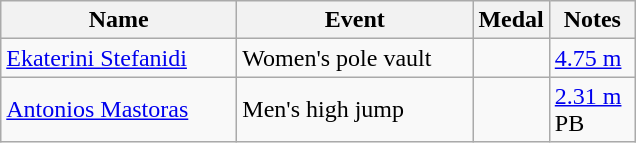<table class="wikitable sortable">
<tr>
<th width=150>Name</th>
<th width=150>Event</th>
<th>Medal</th>
<th width=50>Notes</th>
</tr>
<tr>
<td><a href='#'>Ekaterini Stefanidi</a></td>
<td>Women's pole vault</td>
<td></td>
<td><a href='#'>4.75 m</a></td>
</tr>
<tr>
<td><a href='#'>Antonios Mastoras</a></td>
<td>Men's high jump</td>
<td></td>
<td><a href='#'>2.31 m</a> PB</td>
</tr>
</table>
